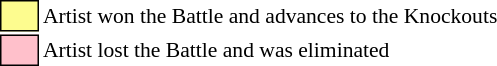<table class="toccolours" style="font-size: 90%; white-space: nowrap;">
<tr>
<td style="background-color:#fdfc8f; border: 1px solid black">      </td>
<td>Artist won the Battle and advances to the Knockouts</td>
</tr>
<tr>
<td style="background-color:pink; border: 1px solid black">      </td>
<td>Artist lost the Battle and was eliminated</td>
</tr>
</table>
